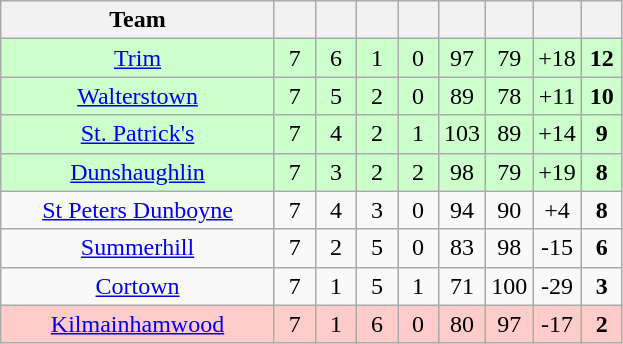<table class="wikitable" style="text-align:center">
<tr>
<th width="175">Team</th>
<th width="20"></th>
<th width="20"></th>
<th width="20"></th>
<th width="20"></th>
<th width="20"></th>
<th width="20"></th>
<th width="20"></th>
<th width="20"></th>
</tr>
<tr style="background:#cfc;">
<td><a href='#'>Trim</a></td>
<td>7</td>
<td>6</td>
<td>1</td>
<td>0</td>
<td>97</td>
<td>79</td>
<td>+18</td>
<td><strong>12</strong></td>
</tr>
<tr style="background:#cfc;">
<td><a href='#'>Walterstown</a></td>
<td>7</td>
<td>5</td>
<td>2</td>
<td>0</td>
<td>89</td>
<td>78</td>
<td>+11</td>
<td><strong>10</strong></td>
</tr>
<tr style="background:#cfc;">
<td><a href='#'>St. Patrick's</a></td>
<td>7</td>
<td>4</td>
<td>2</td>
<td>1</td>
<td>103</td>
<td>89</td>
<td>+14</td>
<td><strong>9</strong></td>
</tr>
<tr style="background:#cfc;">
<td><a href='#'>Dunshaughlin</a></td>
<td>7</td>
<td>3</td>
<td>2</td>
<td>2</td>
<td>98</td>
<td>79</td>
<td>+19</td>
<td><strong>8</strong></td>
</tr>
<tr>
<td><a href='#'>St Peters Dunboyne</a></td>
<td>7</td>
<td>4</td>
<td>3</td>
<td>0</td>
<td>94</td>
<td>90</td>
<td>+4</td>
<td><strong>8</strong></td>
</tr>
<tr>
<td><a href='#'>Summerhill</a></td>
<td>7</td>
<td>2</td>
<td>5</td>
<td>0</td>
<td>83</td>
<td>98</td>
<td>-15</td>
<td><strong>6</strong></td>
</tr>
<tr>
<td><a href='#'>Cortown</a></td>
<td>7</td>
<td>1</td>
<td>5</td>
<td>1</td>
<td>71</td>
<td>100</td>
<td>-29</td>
<td><strong>3</strong></td>
</tr>
<tr style="background:#fcc;">
<td><a href='#'>Kilmainhamwood</a></td>
<td>7</td>
<td>1</td>
<td>6</td>
<td>0</td>
<td>80</td>
<td>97</td>
<td>-17</td>
<td><strong>2</strong></td>
</tr>
</table>
